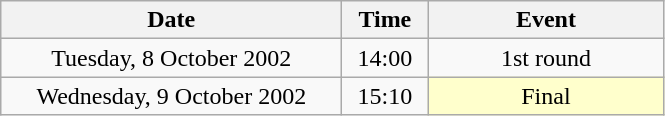<table class = "wikitable" style="text-align:center;">
<tr>
<th width=220>Date</th>
<th width=50>Time</th>
<th width=150>Event</th>
</tr>
<tr>
<td>Tuesday, 8 October 2002</td>
<td>14:00</td>
<td>1st round</td>
</tr>
<tr>
<td>Wednesday, 9 October 2002</td>
<td>15:10</td>
<td bgcolor=ffffcc>Final</td>
</tr>
</table>
